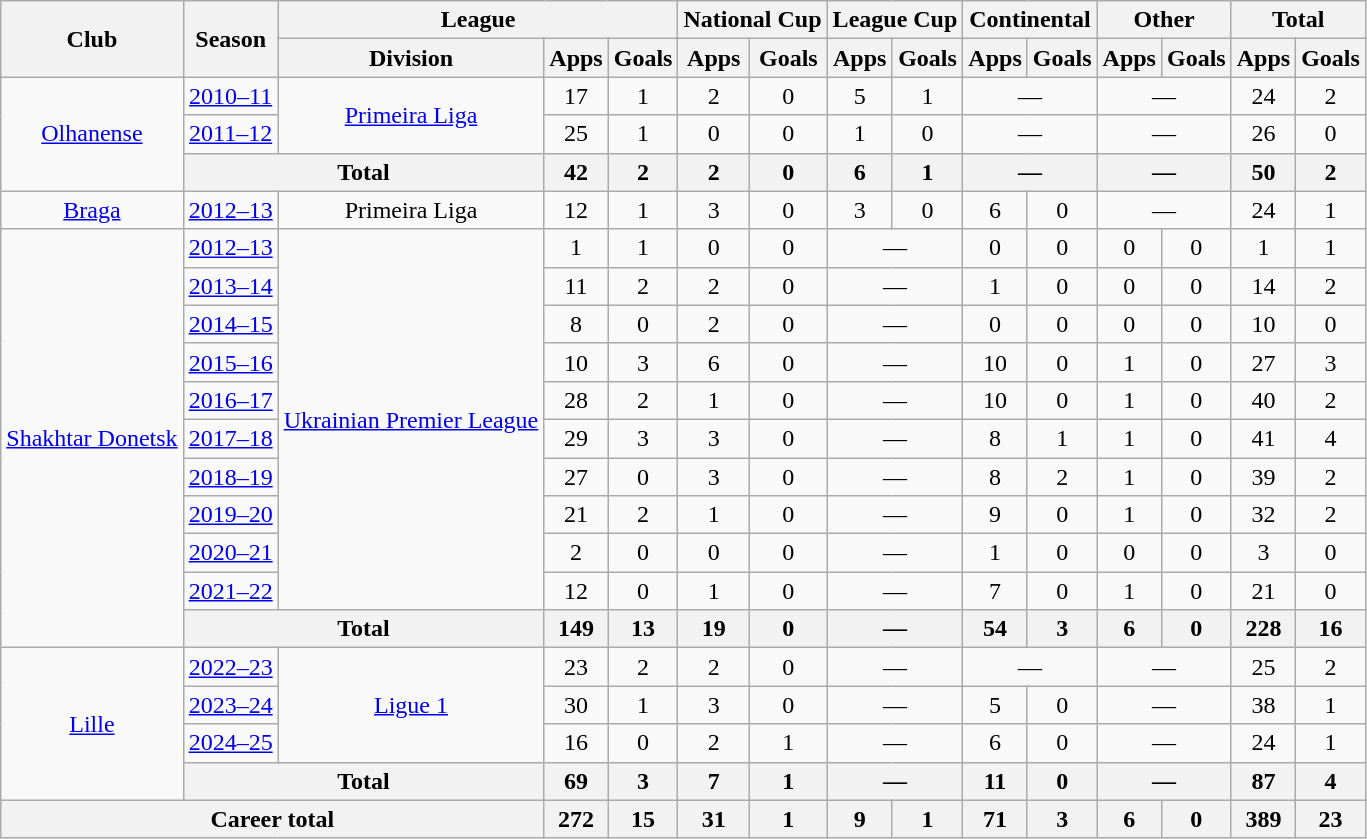<table class="wikitable" style="text-align: center">
<tr>
<th rowspan="2">Club</th>
<th rowspan="2">Season</th>
<th colspan="3">League</th>
<th colspan="2">National Cup</th>
<th colspan="2">League Cup</th>
<th colspan="2">Continental</th>
<th colspan="2">Other</th>
<th colspan="2">Total</th>
</tr>
<tr>
<th>Division</th>
<th>Apps</th>
<th>Goals</th>
<th>Apps</th>
<th>Goals</th>
<th>Apps</th>
<th>Goals</th>
<th>Apps</th>
<th>Goals</th>
<th>Apps</th>
<th>Goals</th>
<th>Apps</th>
<th>Goals</th>
</tr>
<tr>
<td rowspan="3"><a href='#'>Olhanense</a></td>
<td><a href='#'>2010–11</a></td>
<td rowspan="2"><a href='#'>Primeira Liga</a></td>
<td>17</td>
<td>1</td>
<td>2</td>
<td>0</td>
<td>5</td>
<td>1</td>
<td colspan="2">—</td>
<td colspan="2">—</td>
<td>24</td>
<td>2</td>
</tr>
<tr>
<td><a href='#'>2011–12</a></td>
<td>25</td>
<td>1</td>
<td>0</td>
<td>0</td>
<td>1</td>
<td>0</td>
<td colspan="2">—</td>
<td colspan="2">—</td>
<td>26</td>
<td>0</td>
</tr>
<tr>
<th colspan="2">Total</th>
<th>42</th>
<th>2</th>
<th>2</th>
<th>0</th>
<th>6</th>
<th>1</th>
<th colspan="2">—</th>
<th colspan="2">—</th>
<th>50</th>
<th>2</th>
</tr>
<tr>
<td><a href='#'>Braga</a></td>
<td><a href='#'>2012–13</a></td>
<td>Primeira Liga</td>
<td>12</td>
<td>1</td>
<td>3</td>
<td>0</td>
<td>3</td>
<td>0</td>
<td>6</td>
<td>0</td>
<td colspan="2">—</td>
<td>24</td>
<td>1</td>
</tr>
<tr>
<td rowspan="11"><a href='#'>Shakhtar Donetsk</a></td>
<td><a href='#'>2012–13</a></td>
<td rowspan="10"><a href='#'>Ukrainian Premier League</a></td>
<td>1</td>
<td>1</td>
<td>0</td>
<td>0</td>
<td colspan="2">—</td>
<td>0</td>
<td>0</td>
<td>0</td>
<td>0</td>
<td>1</td>
<td>1</td>
</tr>
<tr>
<td><a href='#'>2013–14</a></td>
<td>11</td>
<td>2</td>
<td>2</td>
<td>0</td>
<td colspan="2">—</td>
<td>1</td>
<td>0</td>
<td>0</td>
<td>0</td>
<td>14</td>
<td>2</td>
</tr>
<tr>
<td><a href='#'>2014–15</a></td>
<td>8</td>
<td>0</td>
<td>2</td>
<td>0</td>
<td colspan="2">—</td>
<td>0</td>
<td>0</td>
<td>0</td>
<td>0</td>
<td>10</td>
<td>0</td>
</tr>
<tr>
<td><a href='#'>2015–16</a></td>
<td>10</td>
<td>3</td>
<td>6</td>
<td>0</td>
<td colspan="2">—</td>
<td>10</td>
<td>0</td>
<td>1</td>
<td>0</td>
<td>27</td>
<td>3</td>
</tr>
<tr>
<td><a href='#'>2016–17</a></td>
<td>28</td>
<td>2</td>
<td>1</td>
<td>0</td>
<td colspan="2">—</td>
<td>10</td>
<td>0</td>
<td>1</td>
<td>0</td>
<td>40</td>
<td>2</td>
</tr>
<tr>
<td><a href='#'>2017–18</a></td>
<td>29</td>
<td>3</td>
<td>3</td>
<td>0</td>
<td colspan="2">—</td>
<td>8</td>
<td>1</td>
<td>1</td>
<td>0</td>
<td>41</td>
<td>4</td>
</tr>
<tr>
<td><a href='#'>2018–19</a></td>
<td>27</td>
<td>0</td>
<td>3</td>
<td>0</td>
<td colspan="2">—</td>
<td>8</td>
<td>2</td>
<td>1</td>
<td>0</td>
<td>39</td>
<td>2</td>
</tr>
<tr>
<td><a href='#'>2019–20</a></td>
<td>21</td>
<td>2</td>
<td>1</td>
<td>0</td>
<td colspan="2">—</td>
<td>9</td>
<td>0</td>
<td>1</td>
<td>0</td>
<td>32</td>
<td>2</td>
</tr>
<tr>
<td><a href='#'>2020–21</a></td>
<td>2</td>
<td>0</td>
<td>0</td>
<td>0</td>
<td colspan="2">—</td>
<td>1</td>
<td>0</td>
<td>0</td>
<td>0</td>
<td>3</td>
<td>0</td>
</tr>
<tr>
<td><a href='#'>2021–22</a></td>
<td>12</td>
<td>0</td>
<td>1</td>
<td>0</td>
<td colspan="2">—</td>
<td>7</td>
<td>0</td>
<td>1</td>
<td>0</td>
<td>21</td>
<td>0</td>
</tr>
<tr>
<th colspan="2">Total</th>
<th>149</th>
<th>13</th>
<th>19</th>
<th>0</th>
<th colspan="2">—</th>
<th>54</th>
<th>3</th>
<th>6</th>
<th>0</th>
<th>228</th>
<th>16</th>
</tr>
<tr>
<td rowspan="4"><a href='#'>Lille</a></td>
<td><a href='#'>2022–23</a></td>
<td rowspan="3"><a href='#'>Ligue 1</a></td>
<td>23</td>
<td>2</td>
<td>2</td>
<td>0</td>
<td colspan="2">—</td>
<td colspan="2">—</td>
<td colspan="2">—</td>
<td>25</td>
<td>2</td>
</tr>
<tr>
<td><a href='#'>2023–24</a></td>
<td>30</td>
<td>1</td>
<td>3</td>
<td>0</td>
<td colspan="2">—</td>
<td>5</td>
<td>0</td>
<td colspan="2">—</td>
<td>38</td>
<td>1</td>
</tr>
<tr>
<td><a href='#'>2024–25</a></td>
<td>16</td>
<td>0</td>
<td>2</td>
<td>1</td>
<td colspan="2">—</td>
<td>6</td>
<td>0</td>
<td colspan="2">—</td>
<td>24</td>
<td>1</td>
</tr>
<tr>
<th colspan="2">Total</th>
<th>69</th>
<th>3</th>
<th>7</th>
<th>1</th>
<th colspan="2">—</th>
<th>11</th>
<th>0</th>
<th colspan="2">—</th>
<th>87</th>
<th>4</th>
</tr>
<tr>
<th colspan="3">Career total</th>
<th>272</th>
<th>15</th>
<th>31</th>
<th>1</th>
<th>9</th>
<th>1</th>
<th>71</th>
<th>3</th>
<th>6</th>
<th>0</th>
<th>389</th>
<th>23</th>
</tr>
</table>
